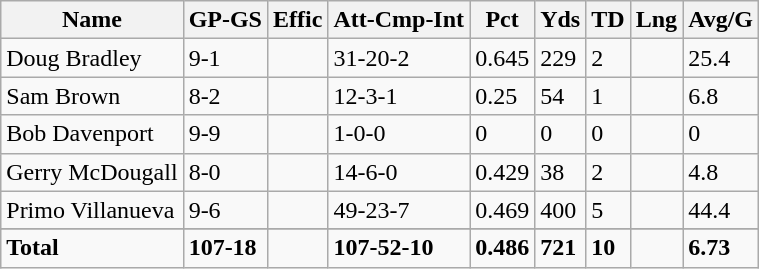<table class="wikitable collapsible collapsed sortable" style="white-space:nowrap;">
<tr>
<th>Name</th>
<th>GP-GS</th>
<th>Effic</th>
<th>Att-Cmp-Int</th>
<th>Pct</th>
<th>Yds</th>
<th>TD</th>
<th>Lng</th>
<th>Avg/G</th>
</tr>
<tr>
<td>Doug Bradley</td>
<td>9-1</td>
<td></td>
<td>31-20-2</td>
<td>0.645</td>
<td>229</td>
<td>2</td>
<td></td>
<td>25.4</td>
</tr>
<tr>
<td>Sam Brown</td>
<td>8-2</td>
<td></td>
<td>12-3-1</td>
<td>0.25</td>
<td>54</td>
<td>1</td>
<td></td>
<td>6.8</td>
</tr>
<tr>
<td>Bob Davenport</td>
<td>9-9</td>
<td></td>
<td>1-0-0</td>
<td>0</td>
<td>0</td>
<td>0</td>
<td></td>
<td>0</td>
</tr>
<tr>
<td>Gerry McDougall</td>
<td>8-0</td>
<td></td>
<td>14-6-0</td>
<td>0.429</td>
<td>38</td>
<td>2</td>
<td></td>
<td>4.8</td>
</tr>
<tr>
<td>Primo Villanueva</td>
<td>9-6</td>
<td></td>
<td>49-23-7</td>
<td>0.469</td>
<td>400</td>
<td>5</td>
<td></td>
<td>44.4</td>
</tr>
<tr>
</tr>
<tr class="sortbottom" style="font-weight:bold;">
<td>Total</td>
<td>107-18</td>
<td></td>
<td>107-52-10</td>
<td>0.486</td>
<td>721</td>
<td>10</td>
<td></td>
<td>6.73</td>
</tr>
</table>
